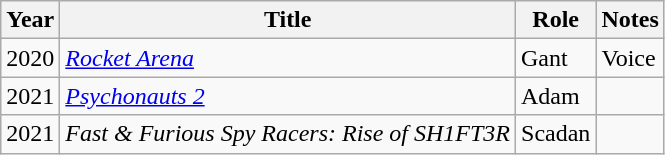<table class="wikitable sortable">
<tr>
<th>Year</th>
<th>Title</th>
<th>Role</th>
<th class="unsortable">Notes</th>
</tr>
<tr>
<td>2020</td>
<td><em><a href='#'>Rocket Arena</a></em></td>
<td>Gant</td>
<td>Voice</td>
</tr>
<tr>
<td>2021</td>
<td><em><a href='#'>Psychonauts 2</a></em></td>
<td>Adam</td>
<td></td>
</tr>
<tr>
<td>2021</td>
<td><em>Fast & Furious Spy Racers: Rise of SH1FT3R</em></td>
<td>Scadan</td>
<td></td>
</tr>
</table>
